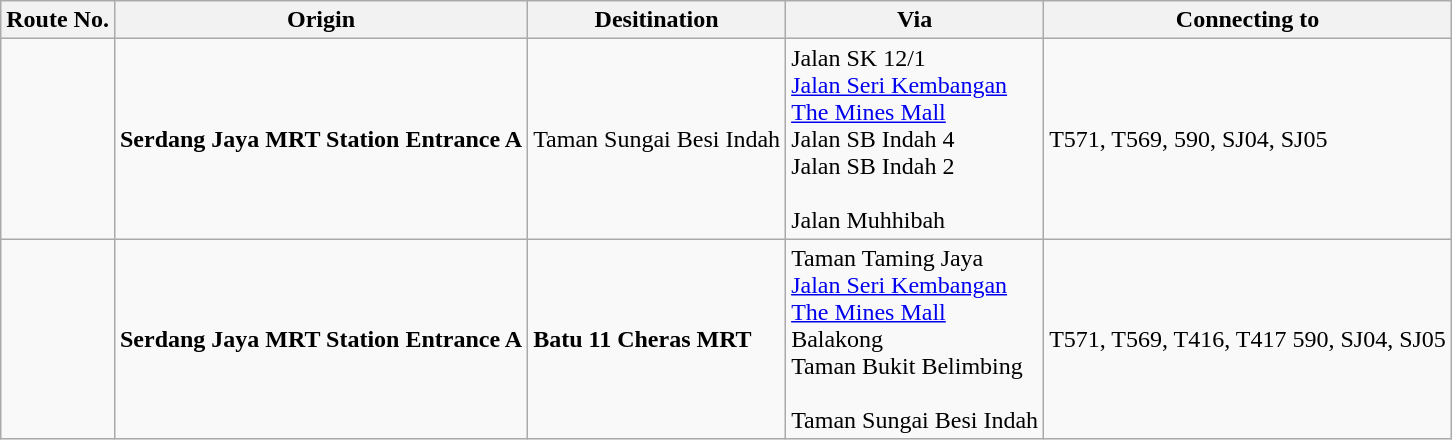<table class="wikitable">
<tr>
<th>Route No.</th>
<th>Origin</th>
<th>Desitination</th>
<th>Via</th>
<th>Connecting to</th>
</tr>
<tr>
<td></td>
<td> <strong>Serdang Jaya MRT Station Entrance A</strong></td>
<td>Taman Sungai Besi Indah</td>
<td>Jalan SK 12/1<br><a href='#'>Jalan Seri Kembangan</a><br><a href='#'>The Mines Mall</a><br>Jalan SB Indah 4<br>Jalan SB Indah 2<br><br>Jalan Muhhibah</td>
<td>T571, T569, 590, SJ04, SJ05</td>
</tr>
<tr>
<td></td>
<td> <strong>Serdang Jaya MRT Station Entrance A</strong></td>
<td> <strong>Batu 11 Cheras MRT</strong></td>
<td>Taman Taming Jaya<br><a href='#'>Jalan Seri Kembangan</a><br><a href='#'>The Mines Mall</a><br>Balakong<br>Taman Bukit Belimbing<br><br>Taman Sungai Besi Indah</td>
<td>T571, T569, T416, T417 590, SJ04, SJ05</td>
</tr>
</table>
